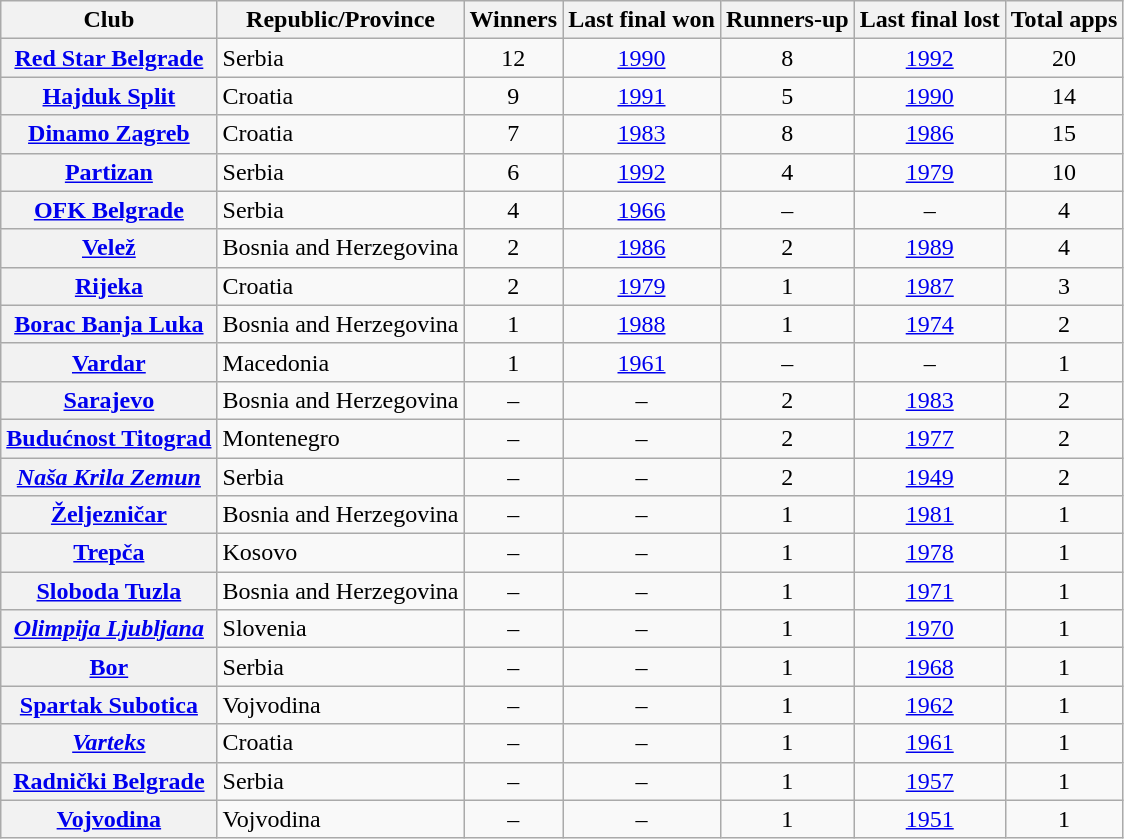<table class="wikitable sortable plainrowheaders" style="text-align: center;">
<tr>
<th scope="col">Club</th>
<th scope="col">Republic/Province</th>
<th scope="col">Winners</th>
<th scope="col">Last final won</th>
<th scope="col">Runners-up</th>
<th scope="col">Last final lost</th>
<th scope="col">Total apps</th>
</tr>
<tr>
<th scope="row"><a href='#'>Red Star Belgrade</a></th>
<td align=left>Serbia</td>
<td>12</td>
<td><a href='#'>1990</a></td>
<td>8</td>
<td><a href='#'>1992</a></td>
<td>20</td>
</tr>
<tr>
<th scope="row"><a href='#'>Hajduk Split</a></th>
<td align=left>Croatia</td>
<td>9</td>
<td><a href='#'>1991</a></td>
<td>5</td>
<td><a href='#'>1990</a></td>
<td>14</td>
</tr>
<tr>
<th scope="row"><a href='#'>Dinamo Zagreb</a></th>
<td align=left>Croatia</td>
<td>7</td>
<td><a href='#'>1983</a></td>
<td>8</td>
<td><a href='#'>1986</a></td>
<td>15</td>
</tr>
<tr>
<th scope="row"><a href='#'>Partizan</a></th>
<td align=left>Serbia</td>
<td>6</td>
<td><a href='#'>1992</a></td>
<td>4</td>
<td><a href='#'>1979</a></td>
<td>10</td>
</tr>
<tr>
<th scope="row"><a href='#'>OFK Belgrade</a></th>
<td align=left>Serbia</td>
<td>4</td>
<td><a href='#'>1966</a></td>
<td>–</td>
<td>–</td>
<td>4</td>
</tr>
<tr>
<th scope="row"><a href='#'>Velež</a></th>
<td align=left>Bosnia and Herzegovina</td>
<td>2</td>
<td><a href='#'>1986</a></td>
<td>2</td>
<td><a href='#'>1989</a></td>
<td>4</td>
</tr>
<tr>
<th scope="row"><a href='#'>Rijeka</a></th>
<td align=left>Croatia</td>
<td>2</td>
<td><a href='#'>1979</a></td>
<td>1</td>
<td><a href='#'>1987</a></td>
<td>3</td>
</tr>
<tr>
<th scope="row"><a href='#'>Borac Banja Luka</a></th>
<td align=left>Bosnia and Herzegovina</td>
<td>1</td>
<td><a href='#'>1988</a></td>
<td>1</td>
<td><a href='#'>1974</a></td>
<td>2</td>
</tr>
<tr>
<th scope="row"><a href='#'>Vardar</a></th>
<td align=left>Macedonia</td>
<td>1</td>
<td><a href='#'>1961</a></td>
<td>–</td>
<td>–</td>
<td>1</td>
</tr>
<tr>
<th scope="row"><a href='#'>Sarajevo</a></th>
<td align=left>Bosnia and Herzegovina</td>
<td>–</td>
<td>–</td>
<td>2</td>
<td><a href='#'>1983</a></td>
<td>2</td>
</tr>
<tr>
<th scope="row"><a href='#'>Budućnost Titograd</a></th>
<td align=left>Montenegro</td>
<td>–</td>
<td>–</td>
<td>2</td>
<td><a href='#'>1977</a></td>
<td>2</td>
</tr>
<tr>
<th scope="row"><em><a href='#'>Naša Krila Zemun</a></em></th>
<td align=left>Serbia</td>
<td>–</td>
<td>–</td>
<td>2</td>
<td><a href='#'>1949</a></td>
<td>2</td>
</tr>
<tr>
<th scope="row"><a href='#'>Željezničar</a></th>
<td align=left>Bosnia and Herzegovina</td>
<td>–</td>
<td>–</td>
<td>1</td>
<td><a href='#'>1981</a></td>
<td>1</td>
</tr>
<tr>
<th scope="row"><a href='#'>Trepča</a></th>
<td align=left>Kosovo</td>
<td>–</td>
<td>–</td>
<td>1</td>
<td><a href='#'>1978</a></td>
<td>1</td>
</tr>
<tr>
<th scope="row"><a href='#'>Sloboda Tuzla</a></th>
<td align=left>Bosnia and Herzegovina</td>
<td>–</td>
<td>–</td>
<td>1</td>
<td><a href='#'>1971</a></td>
<td>1</td>
</tr>
<tr>
<th scope="row"><em><a href='#'>Olimpija Ljubljana</a></em></th>
<td align=left>Slovenia</td>
<td>–</td>
<td>–</td>
<td>1</td>
<td><a href='#'>1970</a></td>
<td>1</td>
</tr>
<tr>
<th scope="row"><a href='#'>Bor</a></th>
<td align=left>Serbia</td>
<td>–</td>
<td>–</td>
<td>1</td>
<td><a href='#'>1968</a></td>
<td>1</td>
</tr>
<tr>
<th scope="row"><a href='#'>Spartak Subotica</a></th>
<td align=left>Vojvodina</td>
<td>–</td>
<td>–</td>
<td>1</td>
<td><a href='#'>1962</a></td>
<td>1</td>
</tr>
<tr>
<th scope="row"><em><a href='#'>Varteks</a></em></th>
<td align=left>Croatia</td>
<td>–</td>
<td>–</td>
<td>1</td>
<td><a href='#'>1961</a></td>
<td>1</td>
</tr>
<tr>
<th scope="row"><a href='#'>Radnički Belgrade</a></th>
<td align=left>Serbia</td>
<td>–</td>
<td>–</td>
<td>1</td>
<td><a href='#'>1957</a></td>
<td>1</td>
</tr>
<tr>
<th scope="row"><a href='#'>Vojvodina</a></th>
<td align=left>Vojvodina</td>
<td>–</td>
<td>–</td>
<td>1</td>
<td><a href='#'>1951</a></td>
<td>1</td>
</tr>
</table>
